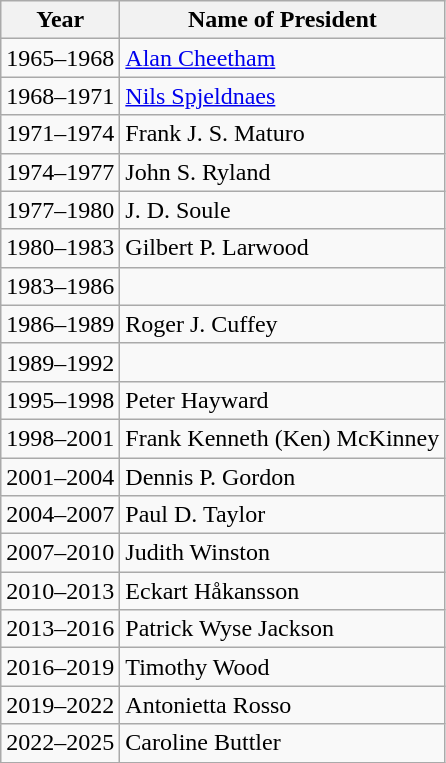<table class="wikitable">
<tr>
<th>Year</th>
<th>Name of President</th>
</tr>
<tr>
<td>1965–1968</td>
<td><a href='#'>Alan Cheetham</a></td>
</tr>
<tr>
<td>1968–1971</td>
<td><a href='#'>Nils Spjeldnaes</a></td>
</tr>
<tr>
<td>1971–1974</td>
<td>Frank J. S. Maturo</td>
</tr>
<tr>
<td>1974–1977</td>
<td>John S. Ryland</td>
</tr>
<tr>
<td>1977–1980</td>
<td>J. D. Soule</td>
</tr>
<tr>
<td>1980–1983</td>
<td>Gilbert P. Larwood</td>
</tr>
<tr>
<td>1983–1986</td>
<td></td>
</tr>
<tr>
<td>1986–1989</td>
<td>Roger J. Cuffey</td>
</tr>
<tr>
<td>1989–1992</td>
<td></td>
</tr>
<tr>
<td>1995–1998</td>
<td>Peter Hayward</td>
</tr>
<tr>
<td>1998–2001</td>
<td>Frank Kenneth (Ken) McKinney</td>
</tr>
<tr>
<td>2001–2004</td>
<td>Dennis P. Gordon</td>
</tr>
<tr>
<td>2004–2007</td>
<td>Paul D. Taylor</td>
</tr>
<tr>
<td>2007–2010</td>
<td>Judith Winston</td>
</tr>
<tr>
<td>2010–2013</td>
<td>Eckart Håkansson</td>
</tr>
<tr>
<td>2013–2016</td>
<td>Patrick Wyse Jackson</td>
</tr>
<tr>
<td>2016–2019</td>
<td>Timothy Wood</td>
</tr>
<tr>
<td>2019–2022</td>
<td>Antonietta Rosso</td>
</tr>
<tr>
<td>2022–2025</td>
<td>Caroline Buttler</td>
</tr>
</table>
